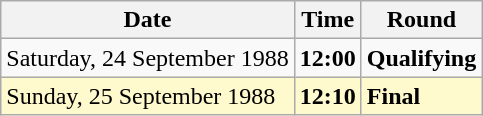<table class="wikitable">
<tr>
<th>Date</th>
<th>Time</th>
<th>Round</th>
</tr>
<tr>
<td>Saturday, 24 September 1988</td>
<td><strong>12:00</strong></td>
<td><strong>Qualifying</strong></td>
</tr>
<tr style=background:lemonchiffon>
<td>Sunday, 25 September 1988</td>
<td><strong>12:10</strong></td>
<td><strong>Final</strong></td>
</tr>
</table>
